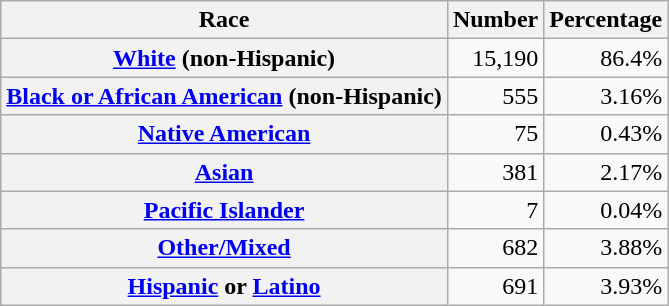<table class="wikitable" style="text-align:right">
<tr>
<th scope="col">Race</th>
<th scope="col">Number</th>
<th scope="col">Percentage</th>
</tr>
<tr>
<th scope="row"><a href='#'>White</a> (non-Hispanic)</th>
<td>15,190</td>
<td>86.4%</td>
</tr>
<tr>
<th scope="row"><a href='#'>Black or African American</a> (non-Hispanic)</th>
<td>555</td>
<td>3.16%</td>
</tr>
<tr>
<th scope="row"><a href='#'>Native American</a></th>
<td>75</td>
<td>0.43%</td>
</tr>
<tr>
<th scope="row"><a href='#'>Asian</a></th>
<td>381</td>
<td>2.17%</td>
</tr>
<tr>
<th scope="row"><a href='#'>Pacific Islander</a></th>
<td>7</td>
<td>0.04%</td>
</tr>
<tr>
<th scope="row"><a href='#'>Other/Mixed</a></th>
<td>682</td>
<td>3.88%</td>
</tr>
<tr>
<th scope="row"><a href='#'>Hispanic</a> or <a href='#'>Latino</a></th>
<td>691</td>
<td>3.93%</td>
</tr>
</table>
